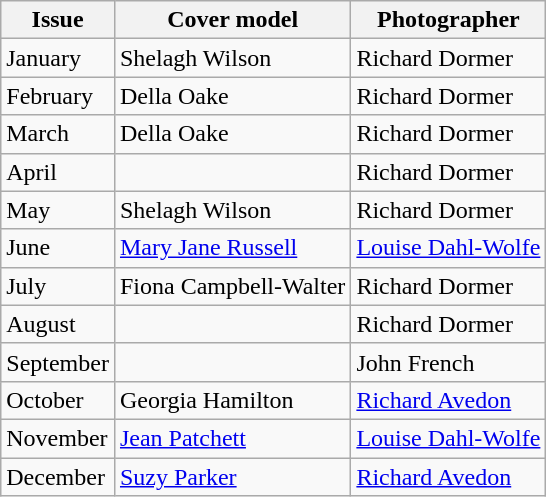<table class="sortable wikitable">
<tr>
<th>Issue</th>
<th>Cover model</th>
<th>Photographer</th>
</tr>
<tr>
<td>January</td>
<td>Shelagh Wilson</td>
<td>Richard Dormer</td>
</tr>
<tr>
<td>February</td>
<td>Della Oake</td>
<td>Richard Dormer</td>
</tr>
<tr>
<td>March</td>
<td>Della Oake</td>
<td>Richard Dormer</td>
</tr>
<tr>
<td>April</td>
<td></td>
<td>Richard Dormer</td>
</tr>
<tr>
<td>May</td>
<td>Shelagh Wilson</td>
<td>Richard Dormer</td>
</tr>
<tr>
<td>June</td>
<td><a href='#'>Mary Jane Russell</a></td>
<td><a href='#'>Louise Dahl-Wolfe</a></td>
</tr>
<tr>
<td>July</td>
<td>Fiona Campbell-Walter</td>
<td>Richard Dormer</td>
</tr>
<tr>
<td>August</td>
<td></td>
<td>Richard Dormer</td>
</tr>
<tr>
<td>September</td>
<td></td>
<td>John French</td>
</tr>
<tr>
<td>October</td>
<td>Georgia Hamilton</td>
<td><a href='#'>Richard Avedon</a></td>
</tr>
<tr>
<td>November</td>
<td><a href='#'>Jean Patchett</a></td>
<td><a href='#'>Louise Dahl-Wolfe</a></td>
</tr>
<tr>
<td>December</td>
<td><a href='#'>Suzy Parker</a></td>
<td><a href='#'>Richard Avedon</a></td>
</tr>
</table>
